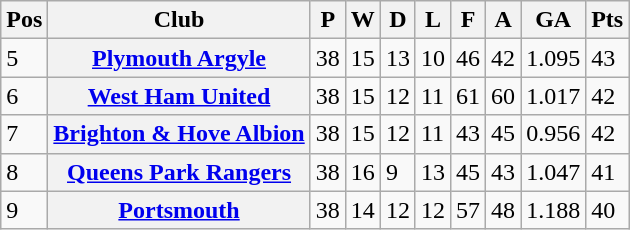<table class="wikitable sortable">
<tr>
<th>Pos</th>
<th>Club</th>
<th>P</th>
<th>W</th>
<th>D</th>
<th>L</th>
<th>F</th>
<th>A</th>
<th>GA</th>
<th>Pts</th>
</tr>
<tr>
<td>5</td>
<th align="left"><a href='#'>Plymouth Argyle</a></th>
<td>38</td>
<td>15</td>
<td>13</td>
<td>10</td>
<td>46</td>
<td>42</td>
<td>1.095</td>
<td>43</td>
</tr>
<tr>
<td>6</td>
<th align="left"><a href='#'>West Ham United</a></th>
<td>38</td>
<td>15</td>
<td>12</td>
<td>11</td>
<td>61</td>
<td>60</td>
<td>1.017</td>
<td>42</td>
</tr>
<tr>
<td>7</td>
<th align="left"><a href='#'>Brighton & Hove Albion</a></th>
<td>38</td>
<td>15</td>
<td>12</td>
<td>11</td>
<td>43</td>
<td>45</td>
<td>0.956</td>
<td>42</td>
</tr>
<tr>
<td>8</td>
<th align="left"><a href='#'>Queens Park Rangers</a></th>
<td>38</td>
<td>16</td>
<td>9</td>
<td>13</td>
<td>45</td>
<td>43</td>
<td>1.047</td>
<td>41</td>
</tr>
<tr>
<td>9</td>
<th align="left"><a href='#'>Portsmouth</a></th>
<td>38</td>
<td>14</td>
<td>12</td>
<td>12</td>
<td>57</td>
<td>48</td>
<td>1.188</td>
<td>40</td>
</tr>
</table>
